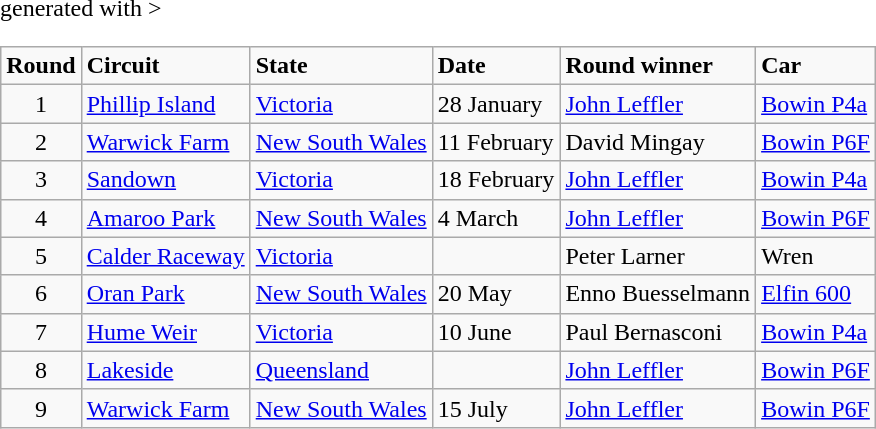<table class="wikitable" <hiddentext>generated with >
<tr style="font-weight:bold">
<td align="center">Round</td>
<td>Circuit</td>
<td>State</td>
<td>Date</td>
<td>Round winner</td>
<td>Car</td>
</tr>
<tr>
<td align="center">1</td>
<td><a href='#'>Phillip Island</a></td>
<td><a href='#'>Victoria</a></td>
<td>28 January </td>
<td><a href='#'>John Leffler</a></td>
<td><a href='#'>Bowin P4a</a></td>
</tr>
<tr>
<td align="center">2</td>
<td><a href='#'>Warwick Farm</a></td>
<td><a href='#'>New South Wales</a></td>
<td>11 February</td>
<td>David Mingay</td>
<td><a href='#'>Bowin P6F</a></td>
</tr>
<tr>
<td align="center">3</td>
<td><a href='#'>Sandown</a></td>
<td><a href='#'>Victoria</a></td>
<td>18 February </td>
<td><a href='#'>John Leffler</a></td>
<td><a href='#'>Bowin P4a</a></td>
</tr>
<tr>
<td align="center">4</td>
<td><a href='#'>Amaroo Park</a></td>
<td><a href='#'>New South Wales</a></td>
<td>4 March </td>
<td><a href='#'>John Leffler</a></td>
<td><a href='#'>Bowin P6F</a></td>
</tr>
<tr>
<td align="center">5</td>
<td><a href='#'>Calder Raceway</a></td>
<td><a href='#'>Victoria</a></td>
<td></td>
<td>Peter Larner</td>
<td>Wren</td>
</tr>
<tr>
<td align="center">6</td>
<td><a href='#'>Oran Park</a></td>
<td><a href='#'>New South Wales</a></td>
<td>20 May</td>
<td>Enno Buesselmann</td>
<td><a href='#'>Elfin 600</a></td>
</tr>
<tr>
<td align="center">7</td>
<td><a href='#'>Hume Weir</a></td>
<td><a href='#'>Victoria</a></td>
<td>10 June </td>
<td>Paul Bernasconi</td>
<td><a href='#'>Bowin P4a</a></td>
</tr>
<tr>
<td align="center">8</td>
<td><a href='#'>Lakeside</a></td>
<td><a href='#'>Queensland</a></td>
<td></td>
<td><a href='#'>John Leffler</a></td>
<td><a href='#'>Bowin P6F</a></td>
</tr>
<tr>
<td align="center">9</td>
<td><a href='#'>Warwick Farm</a></td>
<td><a href='#'>New South Wales</a></td>
<td>15 July </td>
<td><a href='#'>John Leffler</a></td>
<td><a href='#'>Bowin P6F</a></td>
</tr>
</table>
